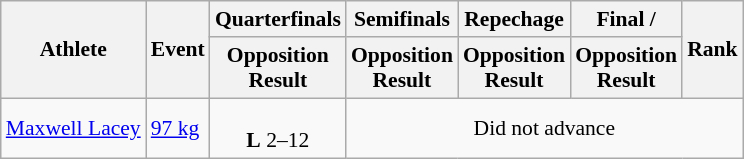<table class="wikitable" border="1" style="font-size:90%">
<tr>
<th rowspan=2>Athlete</th>
<th rowspan=2>Event</th>
<th>Quarterfinals</th>
<th>Semifinals</th>
<th>Repechage</th>
<th>Final / </th>
<th rowspan=2>Rank</th>
</tr>
<tr>
<th>Opposition<br>Result</th>
<th>Opposition<br>Result</th>
<th>Opposition<br>Result</th>
<th>Opposition<br>Result</th>
</tr>
<tr align=center>
<td align=left><a href='#'>Maxwell Lacey</a></td>
<td align=left><a href='#'>97 kg</a></td>
<td><br><strong>L</strong> 2–12</td>
<td colspan=4>Did not advance</td>
</tr>
</table>
